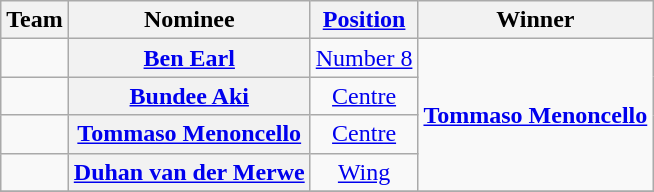<table class="wikitable sortable" style="text-align:center;">
<tr>
<th>Team</th>
<th>Nominee</th>
<th><a href='#'>Position</a></th>
<th>Winner</th>
</tr>
<tr>
<td align=left></td>
<th><a href='#'>Ben Earl</a></th>
<td><a href='#'>Number 8</a></td>
<td rowspan=4> <strong><a href='#'>Tommaso Menoncello</a></strong></td>
</tr>
<tr>
<td align=left></td>
<th><a href='#'>Bundee Aki</a></th>
<td><a href='#'>Centre</a></td>
</tr>
<tr>
<td align=left></td>
<th><a href='#'>Tommaso Menoncello</a></th>
<td><a href='#'>Centre</a></td>
</tr>
<tr>
<td align=left></td>
<th><a href='#'>Duhan van der Merwe</a></th>
<td><a href='#'>Wing</a></td>
</tr>
<tr>
</tr>
</table>
